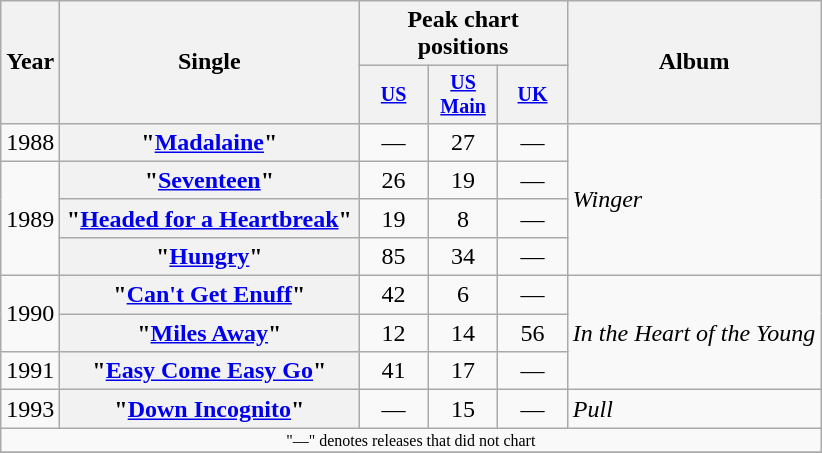<table class="wikitable plainrowheaders" style="text-align:center;">
<tr>
<th rowspan="2">Year</th>
<th rowspan="2" style="width:12em;">Single</th>
<th colspan="3">Peak chart<br>positions</th>
<th rowspan="2">Album</th>
</tr>
<tr style="font-size:smaller;">
<th width="40"><a href='#'>US</a><br></th>
<th width="40"><a href='#'>US Main</a><br></th>
<th width="40"><a href='#'>UK</a><br></th>
</tr>
<tr>
<td>1988</td>
<th scope="row">"<a href='#'>Madalaine</a>"</th>
<td>—</td>
<td>27</td>
<td>—</td>
<td align="left" rowspan="4"><em>Winger</em></td>
</tr>
<tr>
<td rowspan="3">1989</td>
<th scope="row">"<a href='#'>Seventeen</a>"</th>
<td>26</td>
<td>19</td>
<td>—</td>
</tr>
<tr>
<th scope="row">"<a href='#'>Headed for a Heartbreak</a>"</th>
<td>19</td>
<td>8</td>
<td>—</td>
</tr>
<tr>
<th scope="row">"<a href='#'>Hungry</a>"</th>
<td>85</td>
<td>34</td>
<td>—</td>
</tr>
<tr>
<td rowspan="2">1990</td>
<th scope="row">"<a href='#'>Can't Get Enuff</a>"</th>
<td>42</td>
<td>6</td>
<td>—</td>
<td align="left" rowspan="3"><em>In the Heart of the Young</em></td>
</tr>
<tr>
<th scope="row">"<a href='#'>Miles Away</a>"</th>
<td>12</td>
<td>14</td>
<td>56</td>
</tr>
<tr>
<td>1991</td>
<th scope="row">"<a href='#'>Easy Come Easy Go</a>"</th>
<td>41</td>
<td>17</td>
<td>—</td>
</tr>
<tr>
<td>1993</td>
<th scope="row">"<a href='#'>Down Incognito</a>"</th>
<td>—</td>
<td>15</td>
<td>—</td>
<td align="left"><em>Pull</em></td>
</tr>
<tr>
<td colspan="10" style="font-size:8pt">"—" denotes releases that did not chart</td>
</tr>
<tr>
</tr>
</table>
